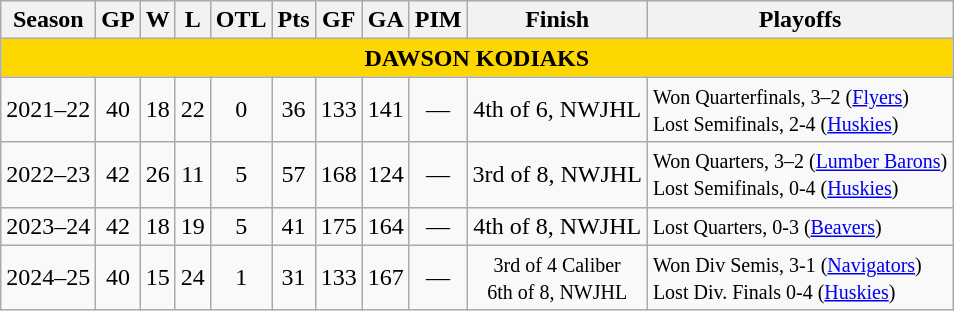<table class="wikitable" style="text-align:center">
<tr>
<th>Season</th>
<th>GP</th>
<th>W</th>
<th>L</th>
<th>OTL</th>
<th>Pts</th>
<th>GF</th>
<th>GA</th>
<th>PIM</th>
<th>Finish</th>
<th>Playoffs</th>
</tr>
<tr align="center" bgcolor=gold textcolor=white>
<td colspan="12"><strong>DAWSON KODIAKS</strong></td>
</tr>
<tr>
<td>2021–22</td>
<td>40</td>
<td>18</td>
<td>22</td>
<td>0</td>
<td>36</td>
<td>133</td>
<td>141</td>
<td>—</td>
<td>4th of 6, NWJHL</td>
<td align=left><small>Won Quarterfinals, 3–2 (<a href='#'>Flyers</a>)<br>Lost Semifinals, 2-4 (<a href='#'>Huskies</a>)</small></td>
</tr>
<tr>
<td>2022–23</td>
<td>42</td>
<td>26</td>
<td>11</td>
<td>5</td>
<td>57</td>
<td>168</td>
<td>124</td>
<td>—</td>
<td>3rd of 8, NWJHL</td>
<td align=left><small>Won Quarters, 3–2 (<a href='#'>Lumber Barons</a>)<br>Lost Semifinals, 0-4 (<a href='#'>Huskies</a>)</small></td>
</tr>
<tr>
<td>2023–24</td>
<td>42</td>
<td>18</td>
<td>19</td>
<td>5</td>
<td>41</td>
<td>175</td>
<td>164</td>
<td>—</td>
<td>4th of 8, NWJHL</td>
<td align=left><small>Lost Quarters, 0-3 (<a href='#'>Beavers</a>)</small></td>
</tr>
<tr>
<td>2024–25</td>
<td>40</td>
<td>15</td>
<td>24</td>
<td>1</td>
<td>31</td>
<td>133</td>
<td>167</td>
<td>—</td>
<td><small> 3rd of 4 Caliber<br>6th of 8, NWJHL</small></td>
<td align=left><small>Won Div Semis, 3-1 (<a href='#'>Navigators</a>)<br>Lost Div. Finals 0-4 (<a href='#'>Huskies</a>)</small></td>
</tr>
</table>
